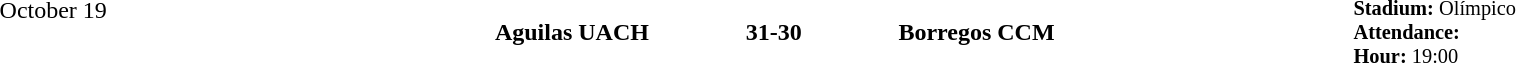<table style="width: 100%; background: transparent;" cellspacing="0">
<tr>
<td align=center valign=top rowspan=3 width=15%>October 19</td>
</tr>
<tr>
<td width=24% align=right><strong>Aguilas UACH</strong></td>
<td align=center width=13%><strong>31-30</strong></td>
<td width=24%><strong>Borregos CCM</strong></td>
<td style=font-size:85% rowspan=2 valign=top><strong>Stadium:</strong> Olímpico <br><strong>Attendance:</strong> <br><strong>Hour:</strong> 19:00</td>
</tr>
</table>
